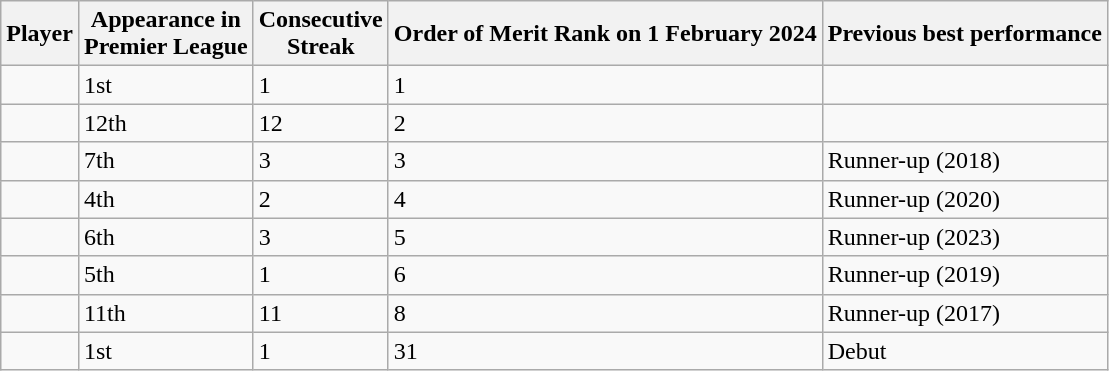<table class="wikitable sortable" style="text-align: left;">
<tr>
<th>Player</th>
<th data-sort-type="number">Appearance in<br>Premier League</th>
<th>Consecutive<br>Streak</th>
<th>Order of Merit Rank on 1 February 2024</th>
<th data-sort-type="number">Previous best performance</th>
</tr>
<tr>
<td></td>
<td>1st</td>
<td>1</td>
<td>1</td>
<td></td>
</tr>
<tr>
<td></td>
<td>12th</td>
<td>12</td>
<td>2</td>
<td></td>
</tr>
<tr>
<td></td>
<td>7th</td>
<td>3</td>
<td>3</td>
<td> Runner-up (2018)</td>
</tr>
<tr>
<td></td>
<td>4th</td>
<td>2</td>
<td>4</td>
<td> Runner-up (2020)</td>
</tr>
<tr>
<td></td>
<td>6th</td>
<td>3</td>
<td>5</td>
<td> Runner-up (2023)</td>
</tr>
<tr>
<td></td>
<td>5th</td>
<td>1</td>
<td>6</td>
<td> Runner-up (2019)</td>
</tr>
<tr>
<td></td>
<td>11th</td>
<td>11</td>
<td>8</td>
<td> Runner-up (2017)</td>
</tr>
<tr>
<td></td>
<td>1st</td>
<td>1</td>
<td>31</td>
<td> Debut</td>
</tr>
</table>
